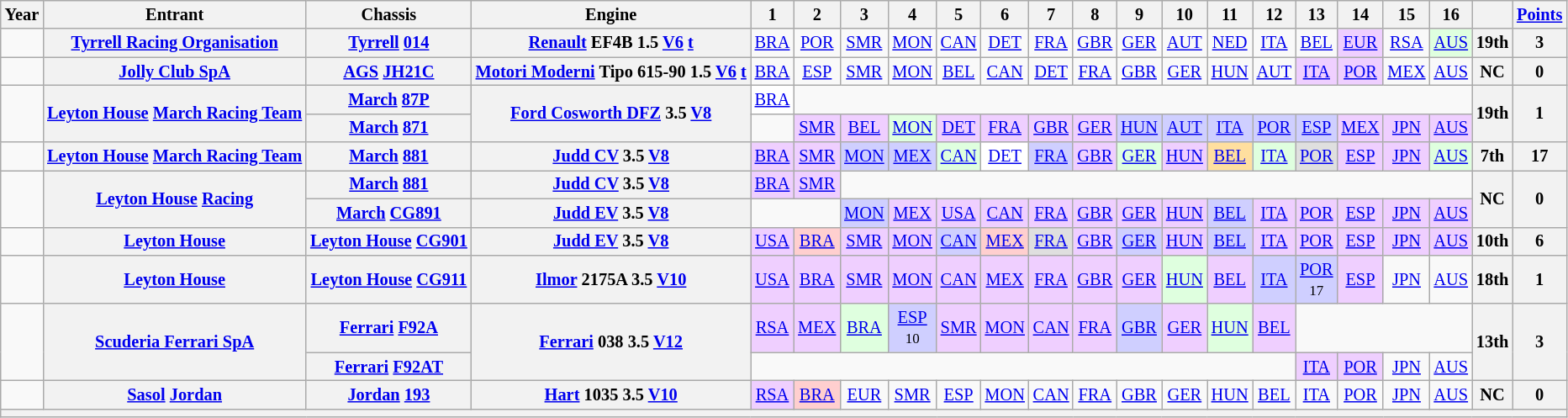<table class="wikitable" style="text-align:center; font-size:85%">
<tr>
<th>Year</th>
<th>Entrant</th>
<th>Chassis</th>
<th>Engine</th>
<th>1</th>
<th>2</th>
<th>3</th>
<th>4</th>
<th>5</th>
<th>6</th>
<th>7</th>
<th>8</th>
<th>9</th>
<th>10</th>
<th>11</th>
<th>12</th>
<th>13</th>
<th>14</th>
<th>15</th>
<th>16</th>
<th></th>
<th><a href='#'>Points</a></th>
</tr>
<tr>
<td></td>
<th nowrap><a href='#'>Tyrrell Racing Organisation</a></th>
<th nowrap><a href='#'>Tyrrell</a> <a href='#'>014</a></th>
<th nowrap><a href='#'>Renault</a> EF4B 1.5 <a href='#'>V6</a> <a href='#'>t</a></th>
<td><a href='#'>BRA</a></td>
<td><a href='#'>POR</a></td>
<td><a href='#'>SMR</a></td>
<td><a href='#'>MON</a></td>
<td><a href='#'>CAN</a></td>
<td><a href='#'>DET</a></td>
<td><a href='#'>FRA</a></td>
<td><a href='#'>GBR</a></td>
<td><a href='#'>GER</a></td>
<td><a href='#'>AUT</a></td>
<td><a href='#'>NED</a></td>
<td><a href='#'>ITA</a></td>
<td><a href='#'>BEL</a></td>
<td style="background:#EFCFFF;"><a href='#'>EUR</a><br></td>
<td><a href='#'>RSA</a></td>
<td style="background:#DFFFDF;"><a href='#'>AUS</a><br></td>
<th>19th</th>
<th>3</th>
</tr>
<tr>
<td></td>
<th nowrap><a href='#'>Jolly Club SpA</a></th>
<th nowrap><a href='#'>AGS</a> <a href='#'>JH21C</a></th>
<th nowrap><a href='#'>Motori Moderni</a> Tipo 615-90 1.5 <a href='#'>V6</a> <a href='#'>t</a></th>
<td><a href='#'>BRA</a></td>
<td><a href='#'>ESP</a></td>
<td><a href='#'>SMR</a></td>
<td><a href='#'>MON</a></td>
<td><a href='#'>BEL</a></td>
<td><a href='#'>CAN</a></td>
<td><a href='#'>DET</a></td>
<td><a href='#'>FRA</a></td>
<td><a href='#'>GBR</a></td>
<td><a href='#'>GER</a></td>
<td><a href='#'>HUN</a></td>
<td><a href='#'>AUT</a></td>
<td style="background:#EFCFFF;"><a href='#'>ITA</a><br></td>
<td style="background:#EFCFFF;"><a href='#'>POR</a><br></td>
<td><a href='#'>MEX</a></td>
<td><a href='#'>AUS</a></td>
<th>NC</th>
<th>0</th>
</tr>
<tr>
<td rowspan=2></td>
<th rowspan=2 nowrap><a href='#'>Leyton House</a> <a href='#'>March Racing Team</a></th>
<th nowrap><a href='#'>March</a> <a href='#'>87P</a></th>
<th rowspan=2 nowrap><a href='#'>Ford Cosworth DFZ</a> 3.5 <a href='#'>V8</a></th>
<td style="background:#FFFFFF;"><a href='#'>BRA</a><br></td>
<td colspan=15></td>
<th rowspan=2>19th</th>
<th rowspan=2>1</th>
</tr>
<tr>
<th nowrap><a href='#'>March</a> <a href='#'>871</a></th>
<td></td>
<td style="background:#EFCFFF;"><a href='#'>SMR</a><br></td>
<td style="background:#EFCFFF;"><a href='#'>BEL</a><br></td>
<td style="background:#DFFFDF;"><a href='#'>MON</a><br></td>
<td style="background:#EFCFFF;"><a href='#'>DET</a><br></td>
<td style="background:#EFCFFF;"><a href='#'>FRA</a><br></td>
<td style="background:#EFCFFF;"><a href='#'>GBR</a><br></td>
<td style="background:#EFCFFF;"><a href='#'>GER</a><br></td>
<td style="background:#CFCFFF;"><a href='#'>HUN</a><br></td>
<td style="background:#CFCFFF;"><a href='#'>AUT</a><br></td>
<td style="background:#CFCFFF;"><a href='#'>ITA</a><br></td>
<td style="background:#CFCFFF;"><a href='#'>POR</a><br></td>
<td style="background:#CFCFFF;"><a href='#'>ESP</a><br></td>
<td style="background:#EFCFFF;"><a href='#'>MEX</a><br></td>
<td style="background:#EFCFFF;"><a href='#'>JPN</a><br></td>
<td style="background:#EFCFFF;"><a href='#'>AUS</a><br></td>
</tr>
<tr>
<td></td>
<th nowrap><a href='#'>Leyton House</a> <a href='#'>March Racing Team</a></th>
<th nowrap><a href='#'>March</a> <a href='#'>881</a></th>
<th nowrap><a href='#'>Judd CV</a> 3.5 <a href='#'>V8</a></th>
<td style="background:#EFCFFF;"><a href='#'>BRA</a><br></td>
<td style="background:#EFCFFF;"><a href='#'>SMR</a><br></td>
<td style="background:#CFCFFF;"><a href='#'>MON</a><br></td>
<td style="background:#CFCFFF;"><a href='#'>MEX</a><br></td>
<td style="background:#DFFFDF;"><a href='#'>CAN</a><br></td>
<td style="background:#ffffff;"><a href='#'>DET</a><br></td>
<td style="background:#CFCFFF;"><a href='#'>FRA</a><br></td>
<td style="background:#EFCFFF;"><a href='#'>GBR</a><br></td>
<td style="background:#DFFFDF;"><a href='#'>GER</a><br></td>
<td style="background:#EFCFFF;"><a href='#'>HUN</a><br></td>
<td style="background:#FFDF9F;"><a href='#'>BEL</a><br></td>
<td style="background:#DFFFDF;"><a href='#'>ITA</a><br></td>
<td style="background:#DFDFDF;"><a href='#'>POR</a><br></td>
<td style="background:#EFCFFF;"><a href='#'>ESP</a><br></td>
<td style="background:#EFCFFF;"><a href='#'>JPN</a><br></td>
<td style="background:#DFFFDF;"><a href='#'>AUS</a><br></td>
<th>7th</th>
<th>17</th>
</tr>
<tr>
<td rowspan=2></td>
<th rowspan=2 nowrap><a href='#'>Leyton House</a> <a href='#'>Racing</a></th>
<th nowrap><a href='#'>March</a> <a href='#'>881</a></th>
<th nowrap><a href='#'>Judd CV</a> 3.5 <a href='#'>V8</a></th>
<td style="background:#EFCFFF;"><a href='#'>BRA</a><br></td>
<td style="background:#EFCFFF;"><a href='#'>SMR</a><br></td>
<td colspan=14></td>
<th rowspan=2>NC</th>
<th rowspan=2>0</th>
</tr>
<tr>
<th nowrap><a href='#'>March</a> <a href='#'>CG891</a></th>
<th nowrap><a href='#'>Judd EV</a> 3.5 <a href='#'>V8</a></th>
<td colspan=2></td>
<td style="background:#CFCFFF;"><a href='#'>MON</a><br></td>
<td style="background:#EFCFFF;"><a href='#'>MEX</a><br></td>
<td style="background:#EFCFFF;"><a href='#'>USA</a><br></td>
<td style="background:#EFCFFF;"><a href='#'>CAN</a><br></td>
<td style="background:#EFCFFF;"><a href='#'>FRA</a><br></td>
<td style="background:#EFCFFF;"><a href='#'>GBR</a><br></td>
<td style="background:#EFCFFF;"><a href='#'>GER</a><br></td>
<td style="background:#EFCFFF;"><a href='#'>HUN</a><br></td>
<td style="background:#CFCFFF;"><a href='#'>BEL</a><br></td>
<td style="background:#EFCFFF;"><a href='#'>ITA</a><br></td>
<td style="background:#EFCFFF;"><a href='#'>POR</a><br></td>
<td style="background:#EFCFFF;"><a href='#'>ESP</a><br></td>
<td style="background:#EFCFFF;"><a href='#'>JPN</a><br></td>
<td style="background:#EFCFFF;"><a href='#'>AUS</a><br></td>
</tr>
<tr>
<td></td>
<th nowrap><a href='#'>Leyton House</a></th>
<th nowrap><a href='#'>Leyton House</a> <a href='#'>CG901</a></th>
<th nowrap><a href='#'>Judd EV</a> 3.5 <a href='#'>V8</a></th>
<td style="background:#EFCFFF;"><a href='#'>USA</a><br></td>
<td style="background:#FFCFCF;"><a href='#'>BRA</a><br></td>
<td style="background:#EFCFFF;"><a href='#'>SMR</a><br></td>
<td style="background:#EFCFFF;"><a href='#'>MON</a><br></td>
<td style="background:#CFCFFF;"><a href='#'>CAN</a><br></td>
<td style="background:#FFCFCF;"><a href='#'>MEX</a><br></td>
<td style="background:#DFDFDF;"><a href='#'>FRA</a><br></td>
<td style="background:#EFCFFF;"><a href='#'>GBR</a><br></td>
<td style="background:#CFCFFF;"><a href='#'>GER</a><br></td>
<td style="background:#EFCFFF;"><a href='#'>HUN</a><br></td>
<td style="background:#CFCFFF;"><a href='#'>BEL</a><br></td>
<td style="background:#EFCFFF;"><a href='#'>ITA</a><br></td>
<td style="background:#EFCFFF;"><a href='#'>POR</a><br></td>
<td style="background:#EFCFFF;"><a href='#'>ESP</a><br></td>
<td style="background:#EFCFFF;"><a href='#'>JPN</a><br></td>
<td style="background:#EFCFFF;"><a href='#'>AUS</a><br></td>
<th>10th</th>
<th>6</th>
</tr>
<tr>
<td></td>
<th nowrap><a href='#'>Leyton House</a></th>
<th nowrap><a href='#'>Leyton House</a> <a href='#'>CG911</a></th>
<th nowrap><a href='#'>Ilmor</a> 2175A 3.5 <a href='#'>V10</a></th>
<td style="background:#EFCFFF;"><a href='#'>USA</a><br></td>
<td style="background:#EFCFFF;"><a href='#'>BRA</a><br></td>
<td style="background:#EFCFFF;"><a href='#'>SMR</a><br></td>
<td style="background:#EFCFFF;"><a href='#'>MON</a><br></td>
<td style="background:#EFCFFF;"><a href='#'>CAN</a><br></td>
<td style="background:#EFCFFF;"><a href='#'>MEX</a><br></td>
<td style="background:#EFCFFF;"><a href='#'>FRA</a><br></td>
<td style="background:#EFCFFF;"><a href='#'>GBR</a><br></td>
<td style="background:#EFCFFF;"><a href='#'>GER</a><br></td>
<td style="background:#DFFFDF;"><a href='#'>HUN</a><br></td>
<td style="background:#EFCFFF;"><a href='#'>BEL</a><br></td>
<td style="background:#CFCFFF;"><a href='#'>ITA</a><br></td>
<td style="background:#CFCFFF;"><a href='#'>POR</a><br><small>17</small></td>
<td style="background:#EFCFFF;"><a href='#'>ESP</a><br></td>
<td><a href='#'>JPN</a></td>
<td><a href='#'>AUS</a></td>
<th>18th</th>
<th>1</th>
</tr>
<tr>
<td rowspan=2></td>
<th rowspan=2 nowrap><a href='#'>Scuderia Ferrari SpA</a></th>
<th nowrap><a href='#'>Ferrari</a> <a href='#'>F92A</a></th>
<th rowspan=2 nowrap><a href='#'>Ferrari</a> 038 3.5 <a href='#'>V12</a></th>
<td style="background:#EFCFFF;"><a href='#'>RSA</a><br></td>
<td style="background:#EFCFFF;"><a href='#'>MEX</a><br></td>
<td style="background:#DFFFDF;"><a href='#'>BRA</a><br></td>
<td style="background:#CFCFFF;"><a href='#'>ESP</a><br><small>10</small></td>
<td style="background:#EFCFFF;"><a href='#'>SMR</a><br></td>
<td style="background:#EFCFFF;"><a href='#'>MON</a><br></td>
<td style="background:#EFCFFF;"><a href='#'>CAN</a><br></td>
<td style="background:#EFCFFF;"><a href='#'>FRA</a><br></td>
<td style="background:#CFCFFF;"><a href='#'>GBR</a><br></td>
<td style="background:#EFCFFF;"><a href='#'>GER</a><br></td>
<td style="background:#DFFFDF;"><a href='#'>HUN</a><br></td>
<td style="background:#EFCFFF;"><a href='#'>BEL</a><br></td>
<td colspan=4></td>
<th rowspan=2>13th</th>
<th rowspan=2>3</th>
</tr>
<tr>
<th nowrap><a href='#'>Ferrari</a> <a href='#'>F92AT</a></th>
<td colspan=12></td>
<td style="background:#EFCFFF;"><a href='#'>ITA</a><br></td>
<td style="background:#EFCFFF;"><a href='#'>POR</a><br></td>
<td><a href='#'>JPN</a></td>
<td><a href='#'>AUS</a></td>
</tr>
<tr>
<td></td>
<th nowrap><a href='#'>Sasol</a> <a href='#'>Jordan</a></th>
<th nowrap><a href='#'>Jordan</a> <a href='#'>193</a></th>
<th nowrap><a href='#'>Hart</a> 1035 3.5 <a href='#'>V10</a></th>
<td style="background:#EFCFFF;"><a href='#'>RSA</a><br></td>
<td style="background:#FFCFCF;"><a href='#'>BRA</a><br></td>
<td><a href='#'>EUR</a></td>
<td><a href='#'>SMR</a></td>
<td><a href='#'>ESP</a></td>
<td><a href='#'>MON</a></td>
<td><a href='#'>CAN</a></td>
<td><a href='#'>FRA</a></td>
<td><a href='#'>GBR</a></td>
<td><a href='#'>GER</a></td>
<td><a href='#'>HUN</a></td>
<td><a href='#'>BEL</a></td>
<td><a href='#'>ITA</a></td>
<td><a href='#'>POR</a></td>
<td><a href='#'>JPN</a></td>
<td><a href='#'>AUS</a></td>
<th>NC</th>
<th>0</th>
</tr>
<tr>
<th colspan="22"></th>
</tr>
</table>
